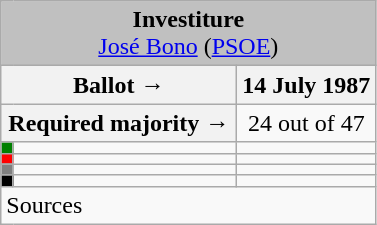<table class="wikitable" style="text-align:center;">
<tr>
<td colspan="3" align="center" bgcolor="#C0C0C0"><strong>Investiture</strong><br><a href='#'>José Bono</a> (<a href='#'>PSOE</a>)</td>
</tr>
<tr>
<th colspan="2" width="150px">Ballot →</th>
<th>14 July 1987</th>
</tr>
<tr>
<th colspan="2">Required majority →</th>
<td>24 out of 47 </td>
</tr>
<tr>
<th width="1px" style="background:green;"></th>
<td align="left"></td>
<td></td>
</tr>
<tr>
<th style="color:inherit;background:red;"></th>
<td align="left"></td>
<td></td>
</tr>
<tr>
<th style="color:inherit;background:gray;"></th>
<td align="left"></td>
<td></td>
</tr>
<tr>
<th style="color:inherit;background:black;"></th>
<td align="left"></td>
<td></td>
</tr>
<tr>
<td align="left" colspan="3">Sources</td>
</tr>
</table>
